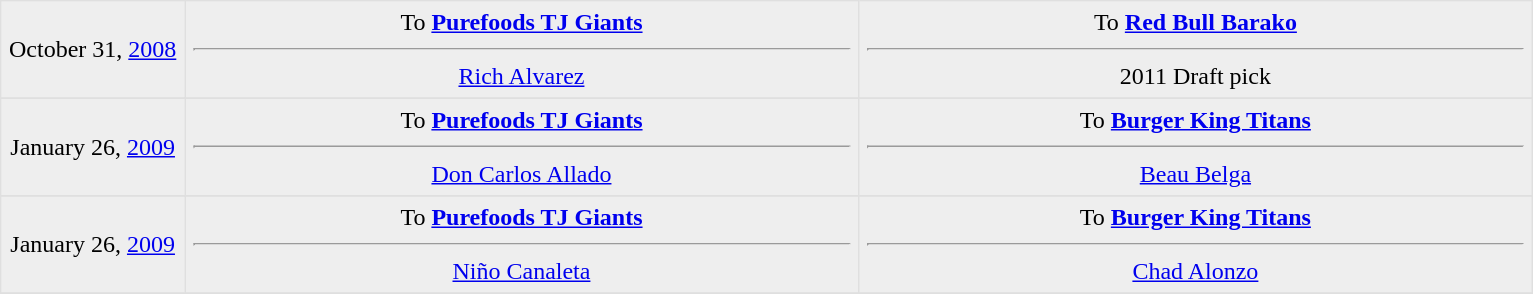<table border=1 style="border-collapse:collapse; text-align: center" bordercolor="#DFDFDF"  cellpadding="5">
<tr bgcolor="eeeeee">
<td style="width:12%">October 31, <a href='#'>2008</a><br></td>
<td style="width:44%" valign="top">To <strong><a href='#'>Purefoods TJ Giants</a></strong><hr> <a href='#'>Rich Alvarez</a></td>
<td style="width:44%" valign="top">To <strong><a href='#'>Red Bull Barako</a></strong><hr> 2011 Draft pick</td>
</tr>
<tr>
</tr>
<tr bgcolor="eeeeee">
<td style="width:12%">January 26, <a href='#'>2009</a><br></td>
<td style="width:44%" valign="top">To <strong><a href='#'>Purefoods TJ Giants</a></strong><hr><a href='#'>Don Carlos Allado</a> <br></td>
<td style="width:44%" valign="top">To <strong><a href='#'>Burger King Titans</a></strong><hr><a href='#'>Beau Belga</a></td>
</tr>
<tr>
</tr>
<tr bgcolor="eeeeee">
<td style="width:12%">January 26, <a href='#'>2009</a><br></td>
<td style="width:44%" valign="top">To <strong><a href='#'>Purefoods TJ Giants</a></strong><hr><a href='#'>Niño Canaleta</a></td>
<td style="width:44%" valign="top">To <strong><a href='#'>Burger King Titans</a></strong><hr> <a href='#'>Chad Alonzo</a></td>
</tr>
<tr>
</tr>
</table>
